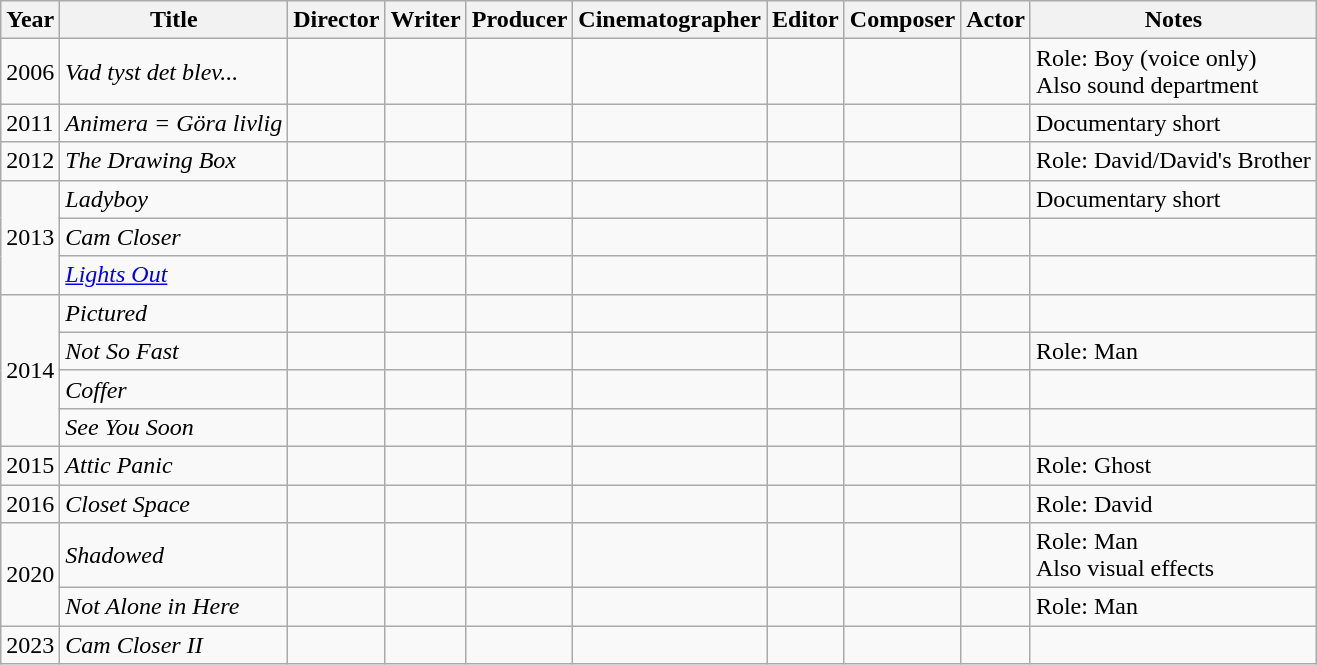<table class="wikitable" ;>
<tr>
<th>Year</th>
<th>Title</th>
<th>Director</th>
<th>Writer</th>
<th>Producer</th>
<th>Cinematographer</th>
<th>Editor</th>
<th>Composer</th>
<th>Actor</th>
<th>Notes</th>
</tr>
<tr>
<td>2006</td>
<td><em>Vad tyst det blev...</em></td>
<td></td>
<td></td>
<td></td>
<td></td>
<td></td>
<td></td>
<td></td>
<td>Role: Boy (voice only) <br>Also sound department</td>
</tr>
<tr>
<td>2011</td>
<td><em>Animera = Göra livlig</em></td>
<td></td>
<td></td>
<td></td>
<td></td>
<td></td>
<td></td>
<td></td>
<td>Documentary short</td>
</tr>
<tr>
<td>2012</td>
<td><em>The Drawing Box</em></td>
<td></td>
<td></td>
<td></td>
<td></td>
<td></td>
<td></td>
<td></td>
<td>Role: David/David's Brother</td>
</tr>
<tr>
<td rowspan="3">2013</td>
<td><em>Ladyboy</em></td>
<td></td>
<td></td>
<td></td>
<td></td>
<td></td>
<td></td>
<td></td>
<td>Documentary short</td>
</tr>
<tr>
<td><em>Cam Closer</em></td>
<td></td>
<td></td>
<td></td>
<td></td>
<td></td>
<td></td>
<td></td>
<td></td>
</tr>
<tr>
<td><em><a href='#'>Lights Out</a></em></td>
<td></td>
<td></td>
<td></td>
<td></td>
<td></td>
<td></td>
<td></td>
<td></td>
</tr>
<tr>
<td rowspan="4">2014</td>
<td><em>Pictured</em></td>
<td></td>
<td></td>
<td></td>
<td></td>
<td></td>
<td></td>
<td></td>
<td></td>
</tr>
<tr>
<td><em>Not So Fast</em></td>
<td></td>
<td></td>
<td></td>
<td></td>
<td></td>
<td></td>
<td></td>
<td>Role: Man</td>
</tr>
<tr>
<td><em>Coffer</em></td>
<td></td>
<td></td>
<td></td>
<td></td>
<td></td>
<td></td>
<td></td>
<td></td>
</tr>
<tr>
<td><em>See You Soon</em></td>
<td></td>
<td></td>
<td></td>
<td></td>
<td></td>
<td></td>
<td></td>
<td></td>
</tr>
<tr>
<td>2015</td>
<td><em>Attic Panic</em></td>
<td></td>
<td></td>
<td></td>
<td></td>
<td></td>
<td></td>
<td></td>
<td>Role: Ghost</td>
</tr>
<tr>
<td>2016</td>
<td><em>Closet Space</em></td>
<td></td>
<td></td>
<td></td>
<td></td>
<td></td>
<td></td>
<td></td>
<td>Role: David</td>
</tr>
<tr>
<td rowspan=2>2020</td>
<td><em>Shadowed</em></td>
<td></td>
<td></td>
<td></td>
<td></td>
<td></td>
<td></td>
<td></td>
<td>Role: Man <br> Also visual effects</td>
</tr>
<tr>
<td><em>Not Alone in Here</em></td>
<td></td>
<td></td>
<td></td>
<td></td>
<td></td>
<td></td>
<td></td>
<td>Role: Man</td>
</tr>
<tr>
<td>2023</td>
<td><em>Cam Closer II</em></td>
<td></td>
<td></td>
<td></td>
<td></td>
<td></td>
<td></td>
<td></td>
<td></td>
</tr>
</table>
